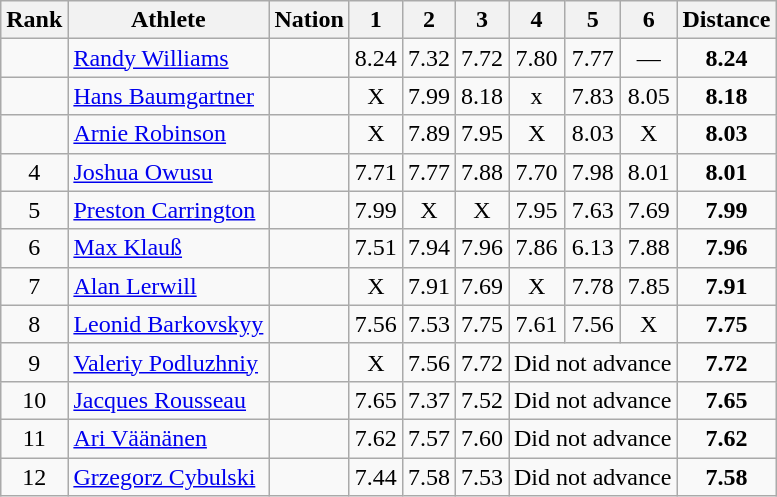<table class="wikitable sortable" style="text-align:center">
<tr>
<th>Rank</th>
<th>Athlete</th>
<th>Nation</th>
<th>1</th>
<th>2</th>
<th>3</th>
<th>4</th>
<th>5</th>
<th>6</th>
<th>Distance</th>
</tr>
<tr>
<td></td>
<td align=left><a href='#'>Randy Williams</a></td>
<td align=left></td>
<td>8.24</td>
<td>7.32</td>
<td>7.72</td>
<td>7.80</td>
<td>7.77</td>
<td data-sort-value=1.00>—</td>
<td><strong>8.24</strong></td>
</tr>
<tr>
<td></td>
<td align=left><a href='#'>Hans Baumgartner</a></td>
<td align=left></td>
<td data-sort-value=1.00>X</td>
<td>7.99</td>
<td>8.18</td>
<td>x</td>
<td>7.83</td>
<td>8.05</td>
<td><strong>8.18</strong></td>
</tr>
<tr>
<td></td>
<td align=left><a href='#'>Arnie Robinson</a></td>
<td align=left></td>
<td data-sort-value=1.00>X</td>
<td>7.89</td>
<td>7.95</td>
<td data-sort-value=1.00>X</td>
<td>8.03</td>
<td data-sort-value=1.00>X</td>
<td><strong>8.03</strong></td>
</tr>
<tr>
<td>4</td>
<td align=left><a href='#'>Joshua Owusu</a></td>
<td align=left></td>
<td>7.71</td>
<td>7.77</td>
<td>7.88</td>
<td>7.70</td>
<td>7.98</td>
<td>8.01</td>
<td><strong>8.01</strong></td>
</tr>
<tr>
<td>5</td>
<td align=left><a href='#'>Preston Carrington</a></td>
<td align=left></td>
<td>7.99</td>
<td data-sort-value=1.00>X</td>
<td data-sort-value=1.00>X</td>
<td>7.95</td>
<td>7.63</td>
<td>7.69</td>
<td><strong>7.99</strong></td>
</tr>
<tr>
<td>6</td>
<td align=left><a href='#'>Max Klauß</a></td>
<td align=left></td>
<td>7.51</td>
<td>7.94</td>
<td>7.96</td>
<td>7.86</td>
<td>6.13</td>
<td>7.88</td>
<td><strong>7.96</strong></td>
</tr>
<tr>
<td>7</td>
<td align=left><a href='#'>Alan Lerwill</a></td>
<td align=left></td>
<td data-sort-value=1.00>X</td>
<td>7.91</td>
<td>7.69</td>
<td data-sort-value=1.00>X</td>
<td>7.78</td>
<td>7.85</td>
<td><strong>7.91</strong></td>
</tr>
<tr>
<td>8</td>
<td align=left><a href='#'>Leonid Barkovskyy</a></td>
<td align=left></td>
<td>7.56</td>
<td>7.53</td>
<td>7.75</td>
<td>7.61</td>
<td>7.56</td>
<td data-sort-value=1.00>X</td>
<td><strong>7.75</strong></td>
</tr>
<tr>
<td>9</td>
<td align=left><a href='#'>Valeriy Podluzhniy</a></td>
<td align=left></td>
<td data-sort-value=1.00>X</td>
<td>7.56</td>
<td>7.72</td>
<td colspan=3 data-sort-value=0.00>Did not advance</td>
<td><strong>7.72</strong></td>
</tr>
<tr>
<td>10</td>
<td align=left><a href='#'>Jacques Rousseau</a></td>
<td align=left></td>
<td>7.65</td>
<td>7.37</td>
<td>7.52</td>
<td colspan=3 data-sort-value=0.00>Did not advance</td>
<td><strong>7.65</strong></td>
</tr>
<tr>
<td>11</td>
<td align=left><a href='#'>Ari Väänänen</a></td>
<td align=left></td>
<td>7.62</td>
<td>7.57</td>
<td>7.60</td>
<td colspan=3 data-sort-value=0.00>Did not advance</td>
<td><strong>7.62</strong></td>
</tr>
<tr>
<td>12</td>
<td align=left><a href='#'>Grzegorz Cybulski</a></td>
<td align=left></td>
<td>7.44</td>
<td>7.58</td>
<td>7.53</td>
<td colspan=3 data-sort-value=0.00>Did not advance</td>
<td><strong>7.58</strong></td>
</tr>
</table>
